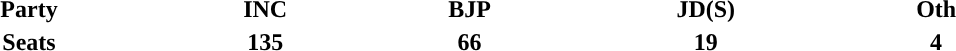<table style="width:60%; text-align:center;">
<tr>
<th><strong>Party</strong></th>
<td><strong>INC</strong></td>
<td><strong>BJP</strong></td>
<td><strong>JD(S)</strong></td>
<td><strong>Oth</strong></td>
</tr>
<tr>
<th><strong>Seats</strong></th>
<td><strong>135</strong></td>
<td><strong>66</strong></td>
<td><strong>19</strong></td>
<td><strong>4</strong></td>
</tr>
</table>
